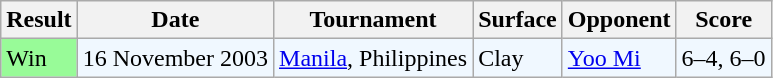<table class="sortable wikitable">
<tr>
<th>Result</th>
<th>Date</th>
<th>Tournament</th>
<th>Surface</th>
<th>Opponent</th>
<th>Score</th>
</tr>
<tr style="background:#f0f8ff;">
<td style="background:#98fb98;">Win</td>
<td>16 November 2003</td>
<td><a href='#'>Manila</a>, Philippines</td>
<td>Clay</td>
<td> <a href='#'>Yoo Mi</a></td>
<td>6–4, 6–0</td>
</tr>
</table>
